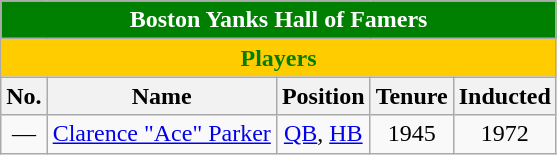<table class="wikitable" style="text-align:center">
<tr>
<th colspan="5" style="background:green; color:#ffffff;">Boston Yanks Hall of Famers</th>
</tr>
<tr>
<th colspan="5" style="background:#ffcc00; color:green;">Players</th>
</tr>
<tr>
<th>No.</th>
<th>Name</th>
<th>Position</th>
<th>Tenure</th>
<th>Inducted</th>
</tr>
<tr>
<td>—</td>
<td><a href='#'>Clarence "Ace" Parker</a></td>
<td><a href='#'>QB</a>, <a href='#'>HB</a></td>
<td>1945</td>
<td>1972</td>
</tr>
</table>
